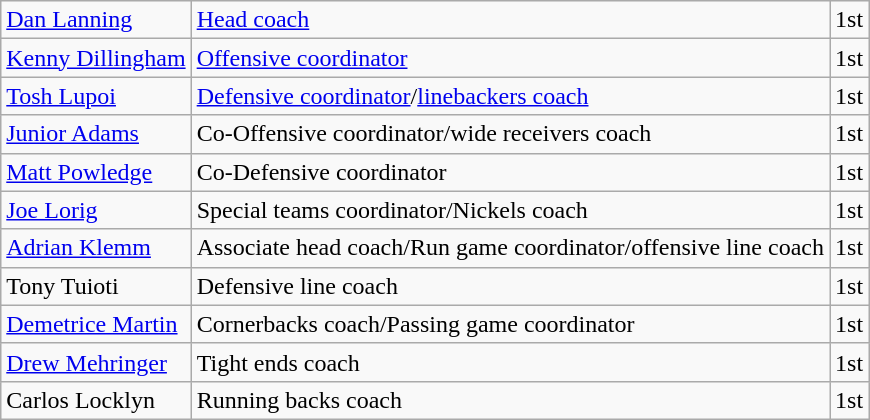<table class="wikitable">
<tr>
<td><a href='#'>Dan Lanning</a></td>
<td><a href='#'>Head coach</a></td>
<td align=center>1st</td>
</tr>
<tr>
<td><a href='#'>Kenny Dillingham</a></td>
<td><a href='#'>Offensive coordinator</a></td>
<td align=center>1st</td>
</tr>
<tr>
<td><a href='#'>Tosh Lupoi</a></td>
<td><a href='#'>Defensive coordinator</a>/<a href='#'>linebackers coach</a></td>
<td align=center>1st</td>
</tr>
<tr>
<td><a href='#'>Junior Adams</a></td>
<td>Co-Offensive coordinator/wide receivers coach</td>
<td align=center>1st</td>
</tr>
<tr>
<td><a href='#'>Matt Powledge</a></td>
<td>Co-Defensive coordinator</td>
<td align=center>1st</td>
</tr>
<tr>
<td><a href='#'>Joe Lorig</a></td>
<td>Special teams coordinator/Nickels coach</td>
<td align=center>1st</td>
</tr>
<tr>
<td><a href='#'>Adrian Klemm</a></td>
<td>Associate head coach/Run game coordinator/offensive line coach</td>
<td align=center>1st</td>
</tr>
<tr>
<td>Tony Tuioti</td>
<td>Defensive line coach</td>
<td align=center>1st</td>
</tr>
<tr>
<td><a href='#'>Demetrice Martin</a></td>
<td>Cornerbacks coach/Passing game coordinator</td>
<td align=center>1st</td>
</tr>
<tr>
<td><a href='#'>Drew Mehringer</a></td>
<td>Tight ends coach</td>
<td align=center>1st</td>
</tr>
<tr>
<td>Carlos Locklyn</td>
<td>Running backs coach</td>
<td align=center>1st</td>
</tr>
</table>
